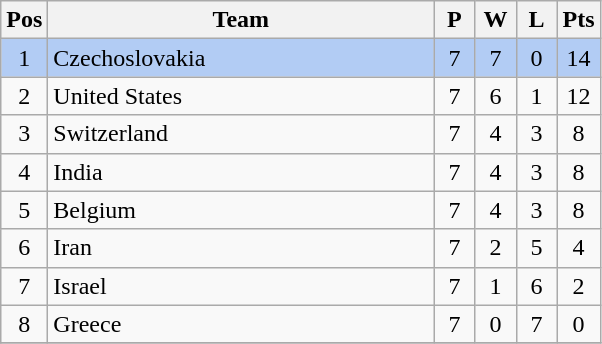<table class="wikitable" style="font-size: 100%">
<tr>
<th width=15>Pos</th>
<th width=250>Team</th>
<th width=20>P</th>
<th width=20>W</th>
<th width=20>L</th>
<th width=20>Pts</th>
</tr>
<tr align=center style="background: #b2ccf4;">
<td>1</td>
<td align="left"> Czechoslovakia</td>
<td>7</td>
<td>7</td>
<td>0</td>
<td>14</td>
</tr>
<tr align=center>
<td>2</td>
<td align="left"> United States</td>
<td>7</td>
<td>6</td>
<td>1</td>
<td>12</td>
</tr>
<tr align=center>
<td>3</td>
<td align="left"> Switzerland</td>
<td>7</td>
<td>4</td>
<td>3</td>
<td>8</td>
</tr>
<tr align=center>
<td>4</td>
<td align="left"> India</td>
<td>7</td>
<td>4</td>
<td>3</td>
<td>8</td>
</tr>
<tr align=center>
<td>5</td>
<td align="left"> Belgium</td>
<td>7</td>
<td>4</td>
<td>3</td>
<td>8</td>
</tr>
<tr align=center>
<td>6</td>
<td align="left"> Iran</td>
<td>7</td>
<td>2</td>
<td>5</td>
<td>4</td>
</tr>
<tr align=center>
<td>7</td>
<td align="left"> Israel</td>
<td>7</td>
<td>1</td>
<td>6</td>
<td>2</td>
</tr>
<tr align=center>
<td>8</td>
<td align="left"> Greece</td>
<td>7</td>
<td>0</td>
<td>7</td>
<td>0</td>
</tr>
<tr align=center>
</tr>
</table>
